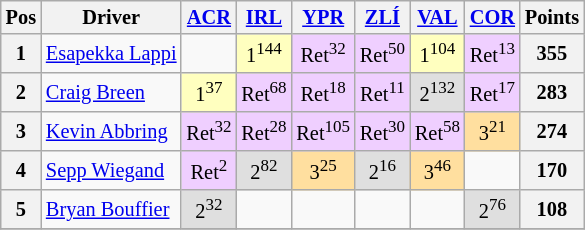<table class="wikitable" style="font-size: 85%; text-align: center;">
<tr valign="top">
<th valign="middle">Pos</th>
<th valign="middle">Driver</th>
<th><a href='#'>ACR</a><br></th>
<th><a href='#'>IRL</a><br></th>
<th><a href='#'>YPR</a><br></th>
<th><a href='#'>ZLÍ</a><br></th>
<th><a href='#'>VAL</a><br></th>
<th><a href='#'>COR</a><br></th>
<th valign="middle">Points</th>
</tr>
<tr>
<th>1</th>
<td align=left> <a href='#'>Esapekka Lappi</a></td>
<td></td>
<td style="background:#ffffbf;">1<sup>144</sup></td>
<td style="background:#efcfff;">Ret<sup>32</sup></td>
<td style="background:#efcfff;">Ret<sup>50</sup></td>
<td style="background:#ffffbf;">1<sup>104</sup></td>
<td style="background:#efcfff;">Ret<sup>13</sup></td>
<th>355</th>
</tr>
<tr>
<th>2</th>
<td align=left> <a href='#'>Craig Breen</a></td>
<td style="background:#ffffbf;">1<sup>37</sup></td>
<td style="background:#efcfff;">Ret<sup>68</sup></td>
<td style="background:#efcfff;">Ret<sup>18</sup></td>
<td style="background:#efcfff;">Ret<sup>11</sup></td>
<td style="background:#dfdfdf;">2<sup>132</sup></td>
<td style="background:#efcfff;">Ret<sup>17</sup></td>
<th>283</th>
</tr>
<tr>
<th>3</th>
<td align=left> <a href='#'>Kevin Abbring</a></td>
<td style="background:#efcfff;">Ret<sup>32</sup></td>
<td style="background:#efcfff;">Ret<sup>28</sup></td>
<td style="background:#efcfff;">Ret<sup>105</sup></td>
<td style="background:#efcfff;">Ret<sup>30</sup></td>
<td style="background:#efcfff;">Ret<sup>58</sup></td>
<td style="background:#ffdf9f;">3<sup>21</sup></td>
<th>274</th>
</tr>
<tr>
<th>4</th>
<td align=left> <a href='#'>Sepp Wiegand</a></td>
<td style="background:#efcfff;">Ret<sup>2</sup></td>
<td style="background:#dfdfdf;">2<sup>82</sup></td>
<td style="background:#ffdf9f;">3<sup>25</sup></td>
<td style="background:#dfdfdf;">2<sup>16</sup></td>
<td style="background:#ffdf9f;">3<sup>46</sup></td>
<td></td>
<th>170</th>
</tr>
<tr>
<th>5</th>
<td align=left> <a href='#'>Bryan Bouffier</a></td>
<td style="background:#dfdfdf;">2<sup>32</sup></td>
<td></td>
<td></td>
<td></td>
<td></td>
<td style="background:#dfdfdf;">2<sup>76</sup></td>
<th>108</th>
</tr>
<tr>
</tr>
</table>
